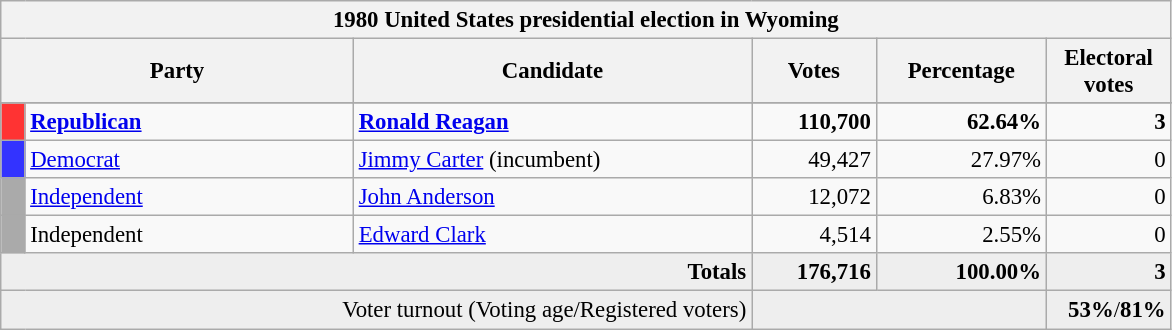<table class="wikitable" style="font-size: 95%;">
<tr>
<th colspan="6">1980 United States presidential election in Wyoming</th>
</tr>
<tr>
<th colspan="2" style="width: 15em">Party</th>
<th style="width: 17em">Candidate</th>
<th style="width: 5em">Votes</th>
<th style="width: 7em">Percentage</th>
<th style="width: 5em">Electoral votes</th>
</tr>
<tr>
</tr>
<tr>
<th style="background-color:#FF3333; width: 3px"></th>
<td style="width: 130px"><strong><a href='#'>Republican</a></strong></td>
<td><strong><a href='#'>Ronald Reagan</a></strong></td>
<td align="right"><strong>110,700</strong></td>
<td align="right"><strong>62.64%</strong></td>
<td align="right"><strong>3</strong></td>
</tr>
<tr>
<th style="background-color:#3333FF; width: 3px"></th>
<td style="width: 130px"><a href='#'>Democrat</a></td>
<td><a href='#'>Jimmy Carter</a> (incumbent)</td>
<td align="right">49,427</td>
<td align="right">27.97%</td>
<td align="right">0</td>
</tr>
<tr>
<th style="background-color:#AAAAAA; width: 3px"></th>
<td style="width: 130px"><a href='#'>Independent</a></td>
<td><a href='#'>John Anderson</a></td>
<td align="right">12,072</td>
<td align="right">6.83%</td>
<td align="right">0</td>
</tr>
<tr>
<th style="background-color:#AAAAAA; width: 3px"></th>
<td style="width: 130px">Independent</td>
<td><a href='#'>Edward Clark</a></td>
<td align="right">4,514</td>
<td align="right">2.55%</td>
<td align="right">0</td>
</tr>
<tr bgcolor="#EEEEEE">
<td colspan="3" align="right"><strong>Totals</strong></td>
<td align="right"><strong>176,716</strong></td>
<td align="right"><strong>100.00%</strong></td>
<td align="right"><strong>3</strong></td>
</tr>
<tr bgcolor="#EEEEEE">
<td colspan="3" align="right">Voter turnout (Voting age/Registered voters)</td>
<td colspan="2" align="right"></td>
<td align="right"><strong>53%</strong>/<strong>81%</strong></td>
</tr>
</table>
